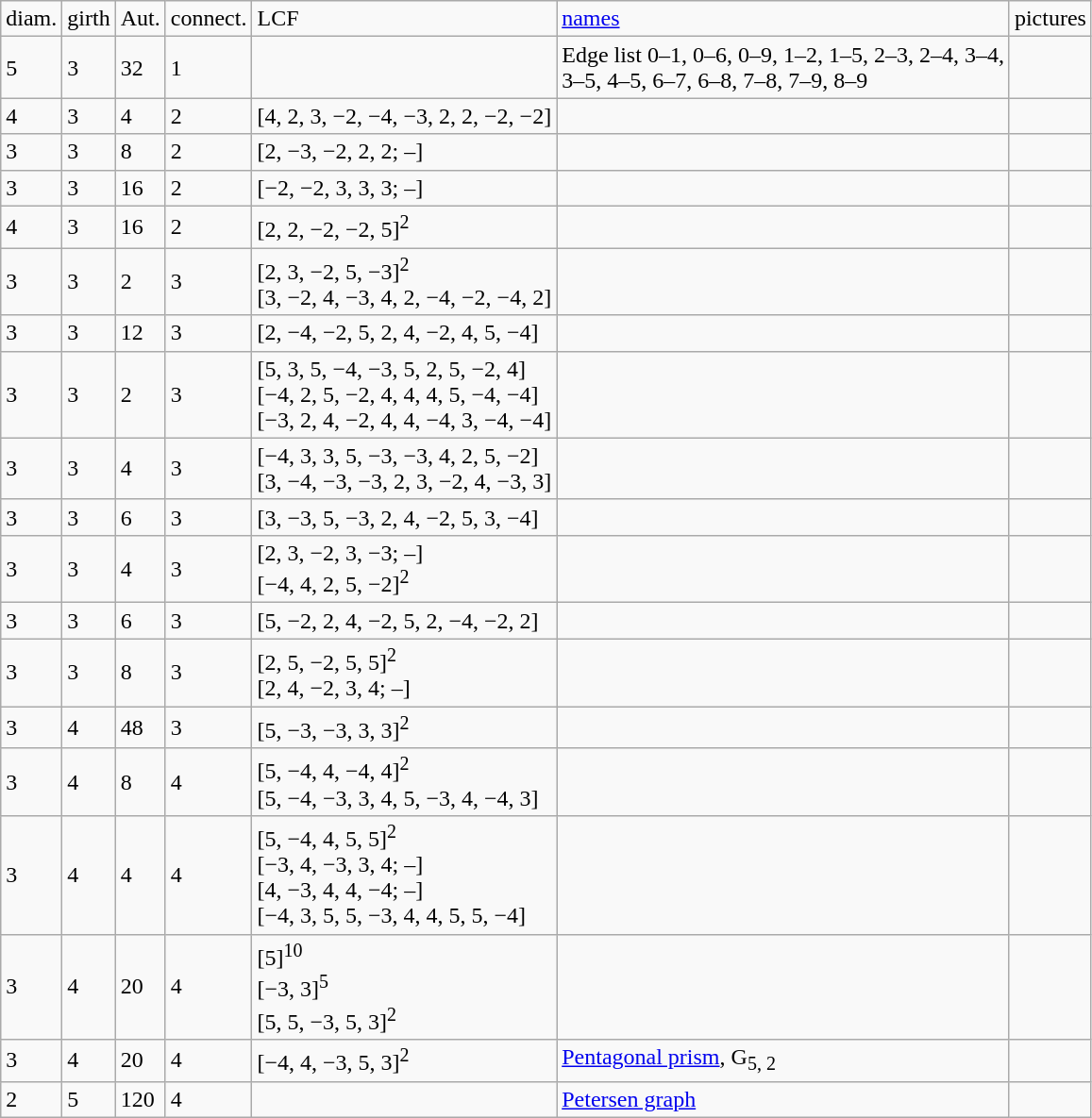<table class="wikitable">
<tr>
<td>diam.</td>
<td>girth</td>
<td>Aut.</td>
<td>connect.</td>
<td>LCF</td>
<td><a href='#'>names</a></td>
<td>pictures</td>
</tr>
<tr>
<td>5</td>
<td>3</td>
<td>32</td>
<td>1</td>
<td></td>
<td>Edge list 0–1, 0–6, 0–9, 1–2, 1–5, 2–3, 2–4, 3–4,  <br> 3–5, 4–5, 6–7, 6–8, 7–8, 7–9, 8–9</td>
<td></td>
</tr>
<tr>
<td>4</td>
<td>3</td>
<td>4</td>
<td>2</td>
<td>[4, 2, 3, −2, −4, −3, 2, 2, −2, −2]</td>
<td></td>
<td></td>
</tr>
<tr>
<td>3</td>
<td>3</td>
<td>8</td>
<td>2</td>
<td>[2, −3, −2, 2, 2; –]</td>
<td></td>
<td></td>
</tr>
<tr>
<td>3</td>
<td>3</td>
<td>16</td>
<td>2</td>
<td>[−2, −2, 3, 3, 3; –]</td>
<td></td>
<td></td>
</tr>
<tr>
<td>4</td>
<td>3</td>
<td>16</td>
<td>2</td>
<td>[2, 2, −2, −2, 5]<sup>2</sup></td>
<td></td>
<td></td>
</tr>
<tr>
<td>3</td>
<td>3</td>
<td>2</td>
<td>3</td>
<td>[2, 3, −2, 5, −3]<sup>2</sup> <br> [3, −2, 4, −3, 4, 2, −4, −2, −4, 2]</td>
<td></td>
<td></td>
</tr>
<tr>
<td>3</td>
<td>3</td>
<td>12</td>
<td>3</td>
<td>[2, −4, −2, 5, 2, 4, −2, 4, 5, −4]</td>
<td></td>
<td></td>
</tr>
<tr>
<td>3</td>
<td>3</td>
<td>2</td>
<td>3</td>
<td>[5, 3, 5, −4, −3, 5, 2, 5, −2, 4] <br> [−4, 2, 5, −2, 4, 4, 4, 5, −4, −4] <br> [−3, 2, 4, −2, 4, 4, −4, 3, −4, −4]</td>
<td></td>
<td></td>
</tr>
<tr>
<td>3</td>
<td>3</td>
<td>4</td>
<td>3</td>
<td>[−4, 3, 3, 5, −3, −3, 4, 2, 5, −2] <br> [3, −4, −3, −3, 2, 3, −2, 4, −3, 3]</td>
<td></td>
<td></td>
</tr>
<tr>
<td>3</td>
<td>3</td>
<td>6</td>
<td>3</td>
<td>[3, −3, 5, −3, 2, 4, −2, 5, 3, −4]</td>
<td></td>
<td></td>
</tr>
<tr>
<td>3</td>
<td>3</td>
<td>4</td>
<td>3</td>
<td>[2, 3, −2, 3, −3; –] <br> [−4, 4, 2, 5, −2]<sup>2</sup></td>
<td></td>
<td></td>
</tr>
<tr>
<td>3</td>
<td>3</td>
<td>6</td>
<td>3</td>
<td>[5, −2, 2, 4, −2, 5, 2, −4, −2, 2]</td>
<td></td>
<td></td>
</tr>
<tr>
<td>3</td>
<td>3</td>
<td>8</td>
<td>3</td>
<td>[2, 5, −2, 5, 5]<sup>2</sup> <br> [2, 4, −2, 3, 4; –]</td>
<td></td>
<td></td>
</tr>
<tr>
<td>3</td>
<td>4</td>
<td>48</td>
<td>3</td>
<td>[5, −3, −3, 3, 3]<sup>2</sup></td>
<td></td>
<td></td>
</tr>
<tr>
<td>3</td>
<td>4</td>
<td>8</td>
<td>4</td>
<td>[5, −4, 4, −4, 4]<sup>2</sup> <br> [5, −4, −3, 3, 4, 5, −3, 4, −4, 3]</td>
<td></td>
<td></td>
</tr>
<tr>
<td>3</td>
<td>4</td>
<td>4</td>
<td>4</td>
<td>[5, −4, 4, 5, 5]<sup>2</sup> <br> [−3, 4, −3, 3, 4; –] <br> [4, −3, 4, 4, −4; –]<br> [−4, 3, 5, 5, −3, 4, 4, 5, 5, −4]</td>
<td></td>
<td></td>
</tr>
<tr>
<td>3</td>
<td>4</td>
<td>20</td>
<td>4</td>
<td>[5]<sup>10</sup> <br> [−3, 3]<sup>5</sup> <br> [5, 5, −3, 5, 3]<sup>2</sup></td>
<td></td>
<td></td>
</tr>
<tr>
<td>3</td>
<td>4</td>
<td>20</td>
<td>4</td>
<td>[−4, 4, −3, 5, 3]<sup>2</sup></td>
<td><a href='#'>Pentagonal prism</a>, G<sub>5, 2</sub></td>
<td></td>
</tr>
<tr>
<td>2</td>
<td>5</td>
<td>120</td>
<td>4</td>
<td></td>
<td><a href='#'>Petersen graph</a></td>
<td></td>
</tr>
</table>
